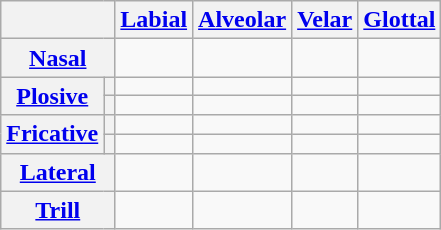<table class="wikitable" style="text-align:center;">
<tr>
<th colspan="2"></th>
<th><a href='#'>Labial</a></th>
<th><a href='#'>Alveolar</a></th>
<th><a href='#'>Velar</a></th>
<th><a href='#'>Glottal</a></th>
</tr>
<tr>
<th colspan="2"><a href='#'>Nasal</a></th>
<td></td>
<td></td>
<td></td>
<td></td>
</tr>
<tr>
<th rowspan="2"><a href='#'>Plosive</a></th>
<th></th>
<td></td>
<td></td>
<td></td>
<td></td>
</tr>
<tr>
<th></th>
<td></td>
<td></td>
<td></td>
<td></td>
</tr>
<tr>
<th rowspan="2"><a href='#'>Fricative</a></th>
<th></th>
<td></td>
<td></td>
<td></td>
<td></td>
</tr>
<tr>
<th></th>
<td></td>
<td></td>
<td></td>
<td></td>
</tr>
<tr>
<th colspan="2"><a href='#'>Lateral</a></th>
<td></td>
<td></td>
<td></td>
<td></td>
</tr>
<tr>
<th colspan="2"><a href='#'>Trill</a></th>
<td></td>
<td></td>
<td></td>
<td></td>
</tr>
</table>
